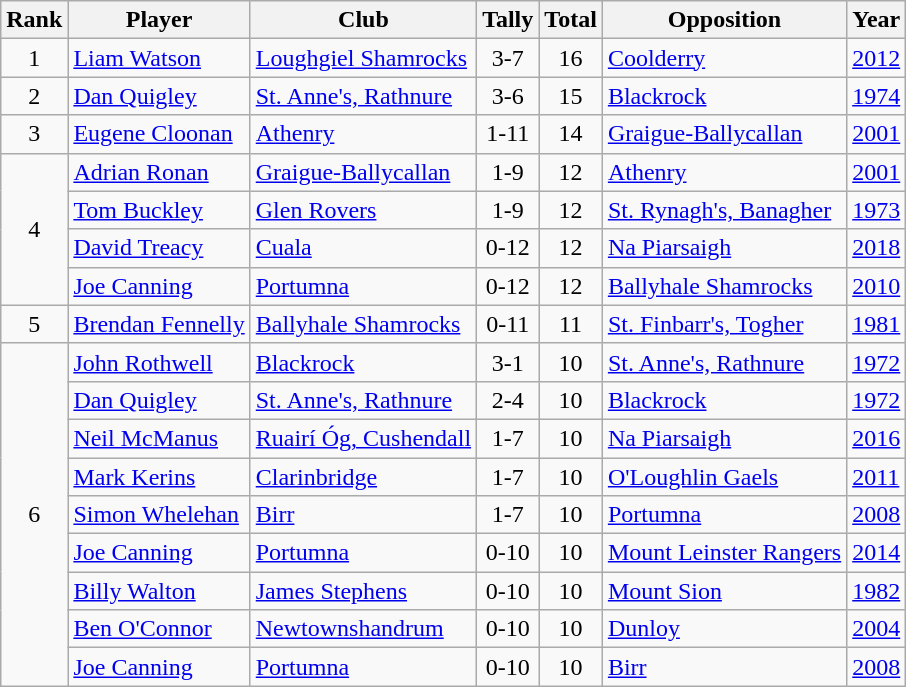<table class="wikitable">
<tr>
<th>Rank</th>
<th>Player</th>
<th>Club</th>
<th>Tally</th>
<th>Total</th>
<th>Opposition</th>
<th>Year</th>
</tr>
<tr>
<td rowspan=1 align=center>1</td>
<td><a href='#'>Liam Watson</a></td>
<td><a href='#'>Loughgiel Shamrocks</a></td>
<td align=center>3-7</td>
<td align=center>16</td>
<td><a href='#'>Coolderry</a></td>
<td><a href='#'>2012</a></td>
</tr>
<tr>
<td rowspan=1 align=center>2</td>
<td><a href='#'>Dan Quigley</a></td>
<td><a href='#'>St. Anne's, Rathnure</a></td>
<td align=center>3-6</td>
<td align=center>15</td>
<td><a href='#'>Blackrock</a></td>
<td><a href='#'>1974</a></td>
</tr>
<tr>
<td rowspan=1 align=center>3</td>
<td><a href='#'>Eugene Cloonan</a></td>
<td><a href='#'>Athenry</a></td>
<td align=center>1-11</td>
<td align=center>14</td>
<td><a href='#'>Graigue-Ballycallan</a></td>
<td><a href='#'>2001</a></td>
</tr>
<tr>
<td rowspan=4 align=center>4</td>
<td><a href='#'>Adrian Ronan</a></td>
<td><a href='#'>Graigue-Ballycallan</a></td>
<td align=center>1-9</td>
<td align=center>12</td>
<td><a href='#'>Athenry</a></td>
<td><a href='#'>2001</a></td>
</tr>
<tr>
<td><a href='#'>Tom Buckley</a></td>
<td><a href='#'>Glen Rovers</a></td>
<td align=center>1-9</td>
<td align=center>12</td>
<td><a href='#'>St. Rynagh's, Banagher</a></td>
<td><a href='#'>1973</a></td>
</tr>
<tr>
<td><a href='#'>David Treacy</a></td>
<td><a href='#'>Cuala</a></td>
<td align=center>0-12</td>
<td align=center>12</td>
<td><a href='#'>Na Piarsaigh</a></td>
<td><a href='#'>2018</a></td>
</tr>
<tr>
<td><a href='#'>Joe Canning</a></td>
<td><a href='#'>Portumna</a></td>
<td align=center>0-12</td>
<td align=center>12</td>
<td><a href='#'>Ballyhale Shamrocks</a></td>
<td><a href='#'>2010</a></td>
</tr>
<tr>
<td rowspan=1 align=center>5</td>
<td><a href='#'>Brendan Fennelly</a></td>
<td><a href='#'>Ballyhale Shamrocks</a></td>
<td align=center>0-11</td>
<td align=center>11</td>
<td><a href='#'>St. Finbarr's, Togher</a></td>
<td><a href='#'>1981</a></td>
</tr>
<tr>
<td rowspan=9 align=center>6</td>
<td><a href='#'>John Rothwell</a></td>
<td><a href='#'>Blackrock</a></td>
<td align=center>3-1</td>
<td align=center>10</td>
<td><a href='#'>St. Anne's, Rathnure</a></td>
<td><a href='#'>1972</a></td>
</tr>
<tr>
<td><a href='#'>Dan Quigley</a></td>
<td><a href='#'>St. Anne's, Rathnure</a></td>
<td align=center>2-4</td>
<td align=center>10</td>
<td><a href='#'>Blackrock</a></td>
<td><a href='#'>1972</a></td>
</tr>
<tr>
<td><a href='#'>Neil McManus</a></td>
<td><a href='#'>Ruairí Óg, Cushendall</a></td>
<td align=center>1-7</td>
<td align=center>10</td>
<td><a href='#'>Na Piarsaigh</a></td>
<td><a href='#'>2016</a></td>
</tr>
<tr>
<td><a href='#'>Mark Kerins</a></td>
<td><a href='#'>Clarinbridge</a></td>
<td align=center>1-7</td>
<td align=center>10</td>
<td><a href='#'>O'Loughlin Gaels</a></td>
<td><a href='#'>2011</a></td>
</tr>
<tr>
<td><a href='#'>Simon Whelehan</a></td>
<td><a href='#'>Birr</a></td>
<td align=center>1-7</td>
<td align=center>10</td>
<td><a href='#'>Portumna</a></td>
<td><a href='#'>2008</a></td>
</tr>
<tr>
<td><a href='#'>Joe Canning</a></td>
<td><a href='#'>Portumna</a></td>
<td align=center>0-10</td>
<td align=center>10</td>
<td><a href='#'>Mount Leinster Rangers</a></td>
<td><a href='#'>2014</a></td>
</tr>
<tr>
<td><a href='#'>Billy Walton</a></td>
<td><a href='#'>James Stephens</a></td>
<td align=center>0-10</td>
<td align=center>10</td>
<td><a href='#'>Mount Sion</a></td>
<td><a href='#'>1982</a></td>
</tr>
<tr>
<td><a href='#'>Ben O'Connor</a></td>
<td><a href='#'>Newtownshandrum</a></td>
<td align=center>0-10</td>
<td align=center>10</td>
<td><a href='#'>Dunloy</a></td>
<td><a href='#'>2004</a></td>
</tr>
<tr>
<td><a href='#'>Joe Canning</a></td>
<td><a href='#'>Portumna</a></td>
<td align=center>0-10</td>
<td align=center>10</td>
<td><a href='#'>Birr</a></td>
<td><a href='#'>2008</a></td>
</tr>
</table>
